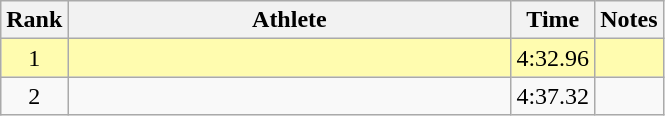<table class="wikitable" style="text-align:center">
<tr>
<th>Rank</th>
<th Style="width:18em">Athlete</th>
<th>Time</th>
<th>Notes</th>
</tr>
<tr style="width:10px; background:#fffcaf">
<td>1</td>
<td style="text-align:left"><br></td>
<td>4:32.96</td>
<td></td>
</tr>
<tr>
<td>2</td>
<td style="text-align:left"><br></td>
<td>4:37.32</td>
<td></td>
</tr>
</table>
